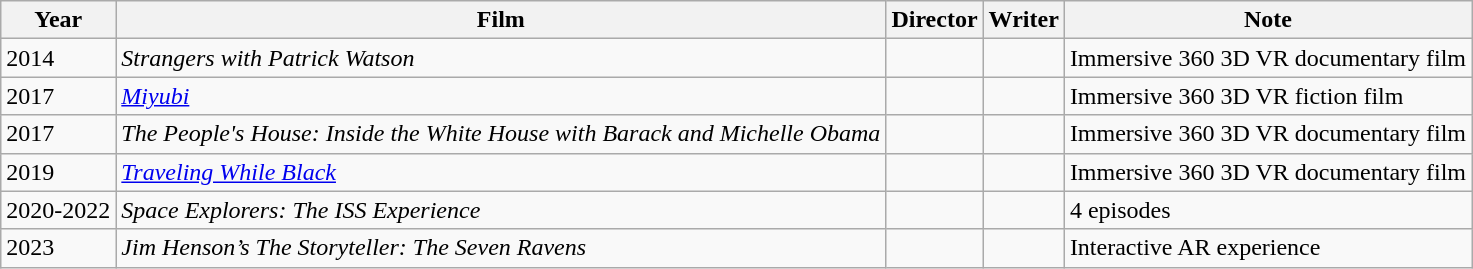<table class="wikitable sortable" style="text-align:left">
<tr>
<th>Year</th>
<th>Film</th>
<th>Director</th>
<th>Writer</th>
<th>Note</th>
</tr>
<tr>
<td>2014</td>
<td><em>Strangers with Patrick Watson</em></td>
<td></td>
<td></td>
<td>Immersive 360 3D VR documentary film</td>
</tr>
<tr>
<td>2017</td>
<td><em><a href='#'>Miyubi</a></em></td>
<td></td>
<td></td>
<td>Immersive 360 3D VR fiction film</td>
</tr>
<tr>
<td>2017</td>
<td><em>The People's House: Inside the White House with Barack and Michelle Obama</em></td>
<td></td>
<td></td>
<td>Immersive 360 3D VR documentary film</td>
</tr>
<tr>
<td>2019</td>
<td><em><a href='#'>Traveling While Black</a></em></td>
<td></td>
<td></td>
<td>Immersive 360 3D VR documentary film</td>
</tr>
<tr>
<td>2020-2022</td>
<td><em>Space Explorers: The ISS Experience</em></td>
<td></td>
<td></td>
<td>4 episodes</td>
</tr>
<tr>
<td>2023</td>
<td><em>Jim Henson’s The Storyteller: The Seven Ravens</em></td>
<td></td>
<td></td>
<td>Interactive AR experience</td>
</tr>
</table>
